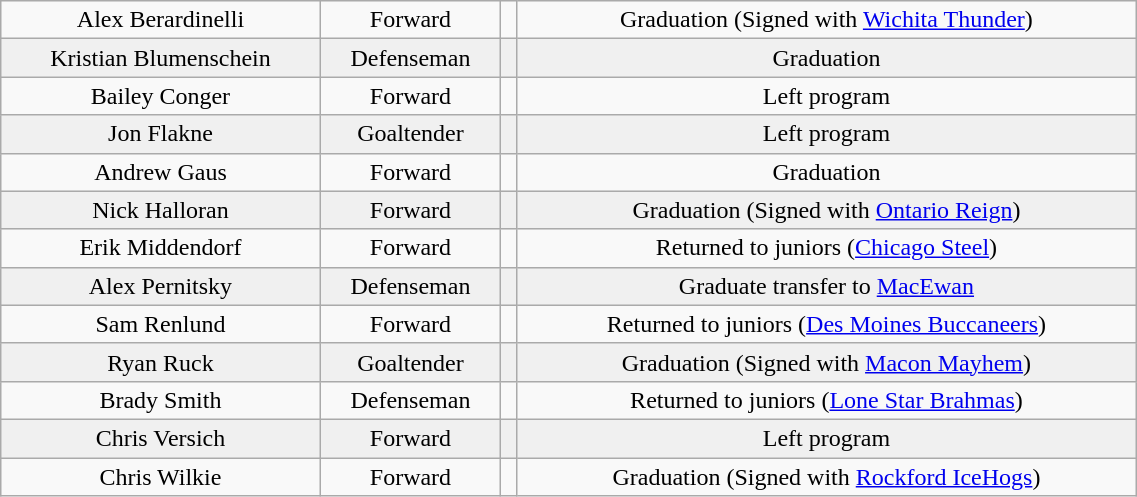<table class="wikitable" width="60%">
<tr align="center" bgcolor="">
<td>Alex Berardinelli</td>
<td>Forward</td>
<td></td>
<td>Graduation (Signed with <a href='#'>Wichita Thunder</a>)</td>
</tr>
<tr align="center" bgcolor="f0f0f0">
<td>Kristian Blumenschein</td>
<td>Defenseman</td>
<td></td>
<td>Graduation</td>
</tr>
<tr align="center" bgcolor="">
<td>Bailey Conger</td>
<td>Forward</td>
<td></td>
<td>Left program</td>
</tr>
<tr align="center" bgcolor="f0f0f0">
<td>Jon Flakne</td>
<td>Goaltender</td>
<td></td>
<td>Left program</td>
</tr>
<tr align="center" bgcolor="">
<td>Andrew Gaus</td>
<td>Forward</td>
<td></td>
<td>Graduation</td>
</tr>
<tr align="center" bgcolor="f0f0f0">
<td>Nick Halloran</td>
<td>Forward</td>
<td></td>
<td>Graduation (Signed with <a href='#'>Ontario Reign</a>)</td>
</tr>
<tr align="center" bgcolor="">
<td>Erik Middendorf</td>
<td>Forward</td>
<td></td>
<td>Returned to juniors (<a href='#'>Chicago Steel</a>)</td>
</tr>
<tr align="center" bgcolor="f0f0f0">
<td>Alex Pernitsky</td>
<td>Defenseman</td>
<td></td>
<td>Graduate transfer to <a href='#'>MacEwan</a></td>
</tr>
<tr align="center" bgcolor="">
<td>Sam Renlund</td>
<td>Forward</td>
<td></td>
<td>Returned to juniors (<a href='#'>Des Moines Buccaneers</a>)</td>
</tr>
<tr align="center" bgcolor="f0f0f0">
<td>Ryan Ruck</td>
<td>Goaltender</td>
<td></td>
<td>Graduation (Signed with <a href='#'>Macon Mayhem</a>)</td>
</tr>
<tr align="center" bgcolor="">
<td>Brady Smith</td>
<td>Defenseman</td>
<td></td>
<td>Returned to juniors (<a href='#'>Lone Star Brahmas</a>)</td>
</tr>
<tr align="center" bgcolor="f0f0f0">
<td>Chris Versich</td>
<td>Forward</td>
<td></td>
<td>Left program</td>
</tr>
<tr align="center" bgcolor="">
<td>Chris Wilkie</td>
<td>Forward</td>
<td></td>
<td>Graduation (Signed with <a href='#'>Rockford IceHogs</a>)</td>
</tr>
</table>
